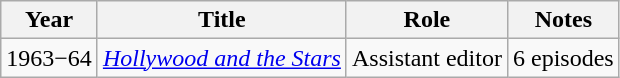<table class="wikitable">
<tr>
<th>Year</th>
<th>Title</th>
<th>Role</th>
<th>Notes</th>
</tr>
<tr>
<td>1963−64</td>
<td><em><a href='#'>Hollywood and the Stars</a></em></td>
<td>Assistant editor</td>
<td>6 episodes</td>
</tr>
</table>
